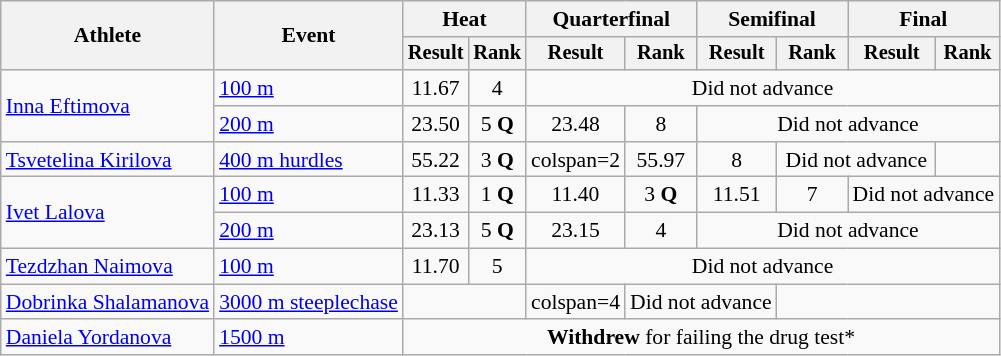<table class=wikitable style="font-size:90%">
<tr>
<th rowspan="2">Athlete</th>
<th rowspan="2">Event</th>
<th colspan="2">Heat</th>
<th colspan="2">Quarterfinal</th>
<th colspan="2">Semifinal</th>
<th colspan="2">Final</th>
</tr>
<tr style="font-size:95%">
<th>Result</th>
<th>Rank</th>
<th>Result</th>
<th>Rank</th>
<th>Result</th>
<th>Rank</th>
<th>Result</th>
<th>Rank</th>
</tr>
<tr align=center>
<td align=left rowspan=2><a href='#'>Inna Eftimova</a></td>
<td align=left><a href='#'>100 m</a></td>
<td>11.67</td>
<td>4</td>
<td colspan=6>Did not advance</td>
</tr>
<tr align=center>
<td align=left><a href='#'>200 m</a></td>
<td>23.50</td>
<td>5 <strong>Q</strong></td>
<td>23.48</td>
<td>8</td>
<td colspan=4>Did not advance</td>
</tr>
<tr align=center>
<td align=left><a href='#'>Tsvetelina Kirilova</a></td>
<td align=left><a href='#'>400 m hurdles</a></td>
<td>55.22</td>
<td>3 <strong>Q</strong></td>
<td>colspan=2 </td>
<td>55.97</td>
<td>8</td>
<td colspan=2>Did not advance</td>
</tr>
<tr align=center>
<td align=left rowspan=2><a href='#'>Ivet Lalova</a></td>
<td align=left><a href='#'>100 m</a></td>
<td>11.33</td>
<td>1 <strong>Q</strong></td>
<td>11.40</td>
<td>3 <strong>Q</strong></td>
<td>11.51</td>
<td>7</td>
<td colspan=2>Did not advance</td>
</tr>
<tr align=center>
<td align=left><a href='#'>200 m</a></td>
<td>23.13</td>
<td>5 <strong>Q</strong></td>
<td>23.15</td>
<td>4</td>
<td colspan=4>Did not advance</td>
</tr>
<tr align=center>
<td align=left><a href='#'>Tezdzhan Naimova</a></td>
<td align=left><a href='#'>100 m</a></td>
<td>11.70</td>
<td>5</td>
<td colspan=6>Did not advance</td>
</tr>
<tr align=center>
<td align=left><a href='#'>Dobrinka Shalamanova</a></td>
<td align=left><a href='#'>3000 m steeplechase</a></td>
<td colspan=2></td>
<td>colspan=4 </td>
<td colspan=2>Did not advance</td>
</tr>
<tr align=center>
<td align=left><a href='#'>Daniela Yordanova</a></td>
<td align=left><a href='#'>1500 m</a></td>
<td colspan=8><strong>Withdrew</strong> for failing the drug test*</td>
</tr>
</table>
